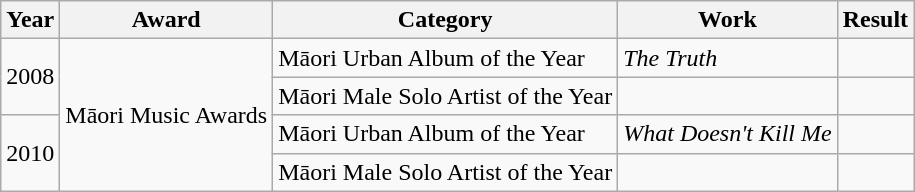<table class="wikitable">
<tr>
<th>Year</th>
<th>Award</th>
<th>Category</th>
<th>Work</th>
<th>Result</th>
</tr>
<tr>
<td rowspan="2">2008</td>
<td rowspan="4">Māori Music Awards</td>
<td>Māori Urban Album of the Year</td>
<td><em>The Truth</em></td>
<td></td>
</tr>
<tr>
<td>Māori Male Solo Artist of the Year</td>
<td></td>
<td></td>
</tr>
<tr>
<td rowspan="2">2010</td>
<td>Māori Urban Album of the Year</td>
<td><em>What Doesn't Kill Me</em></td>
<td></td>
</tr>
<tr>
<td>Māori Male Solo Artist of the Year</td>
<td></td>
<td></td>
</tr>
</table>
